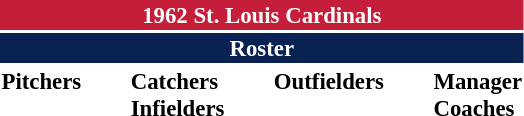<table class="toccolours" style="font-size: 95%;">
<tr>
<th colspan="10" style="background-color: #c41e3a; color: white; text-align: center;">1962 St. Louis Cardinals</th>
</tr>
<tr>
<td colspan="10" style="background-color: #0a2252; color: white; text-align: center;"><strong>Roster</strong></td>
</tr>
<tr>
<td valign="top"><strong>Pitchers</strong><br>













</td>
<td width="25px"></td>
<td valign="top"><strong>Catchers</strong><br>


<strong>Infielders</strong>







</td>
<td width="25px"></td>
<td valign="top"><strong>Outfielders</strong><br>









</td>
<td width="25px"></td>
<td valign="top"><strong>Manager</strong><br>
<strong>Coaches</strong>



</td>
</tr>
</table>
